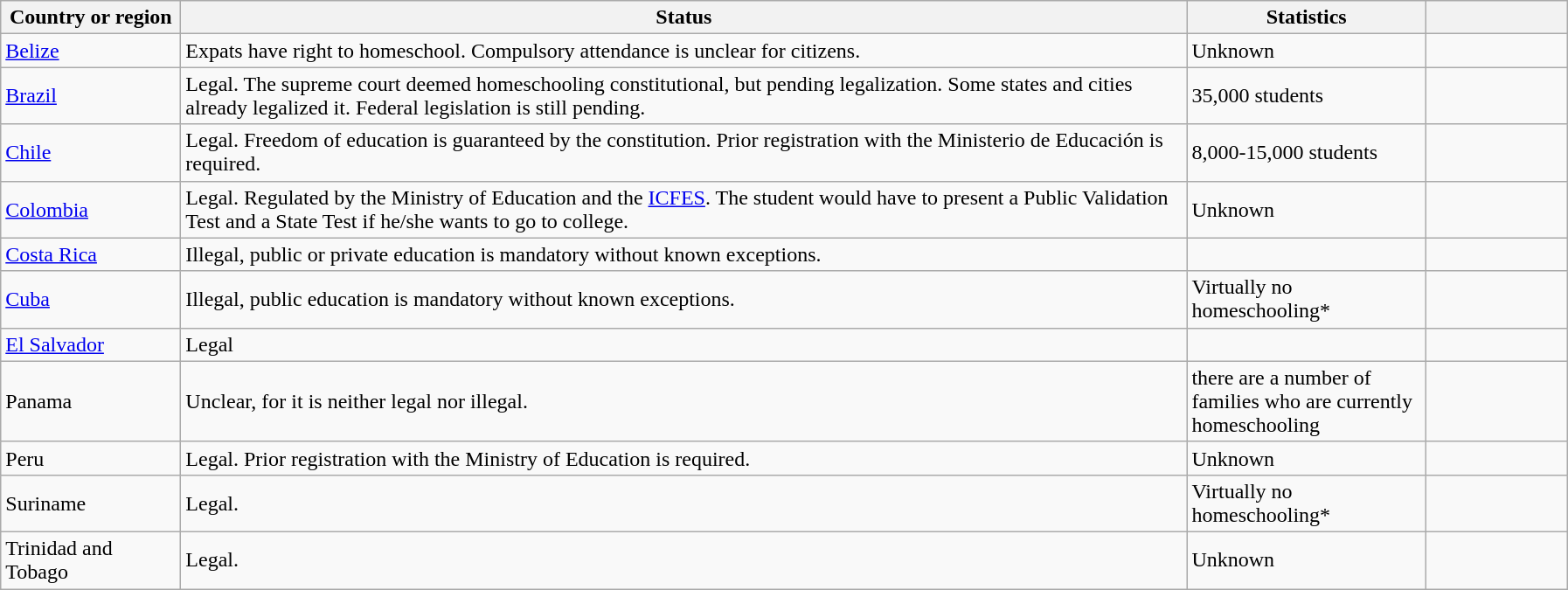<table class="wikitable">
<tr>
<th style="width:130px">Country or region</th>
<th style="width:760px">Status</th>
<th style="width:175px">Statistics</th>
<th style="width:100px"></th>
</tr>
<tr>
<td><a href='#'>Belize</a></td>
<td>Expats have right to homeschool. Compulsory attendance is unclear for citizens.</td>
<td>Unknown</td>
<td></td>
</tr>
<tr>
<td><a href='#'>Brazil</a></td>
<td>Legal. The supreme court deemed homeschooling constitutional, but pending legalization. Some states and cities already legalized it. Federal legislation is still pending.</td>
<td>35,000 students</td>
<td></td>
</tr>
<tr>
<td><a href='#'>Chile</a></td>
<td>Legal. Freedom of education is guaranteed by the constitution. Prior registration with the Ministerio de Educación is required.</td>
<td>8,000-15,000 students</td>
<td></td>
</tr>
<tr>
<td><a href='#'>Colombia</a></td>
<td>Legal. Regulated by the Ministry of Education and the <a href='#'>ICFES</a>. The student would have to present a Public Validation Test and a State Test if he/she wants to go to college.</td>
<td>Unknown</td>
<td></td>
</tr>
<tr>
<td><a href='#'>Costa Rica</a></td>
<td>Illegal, public or private education is mandatory without known exceptions.</td>
<td></td>
<td></td>
</tr>
<tr>
<td><a href='#'>Cuba</a></td>
<td>Illegal, public education is mandatory without known exceptions.</td>
<td>Virtually no homeschooling*</td>
<td></td>
</tr>
<tr>
<td><a href='#'>El Salvador</a></td>
<td>Legal</td>
<td></td>
<td></td>
</tr>
<tr>
<td>Panama</td>
<td>Unclear, for it is neither legal nor illegal.</td>
<td>there are a number of families who are currently homeschooling</td>
<td></td>
</tr>
<tr>
<td>Peru</td>
<td>Legal. Prior registration with the Ministry of Education is required.</td>
<td>Unknown</td>
<td></td>
</tr>
<tr>
<td>Suriname</td>
<td>Legal.</td>
<td>Virtually no homeschooling*</td>
<td></td>
</tr>
<tr>
<td>Trinidad and Tobago</td>
<td>Legal.</td>
<td>Unknown</td>
<td></td>
</tr>
</table>
